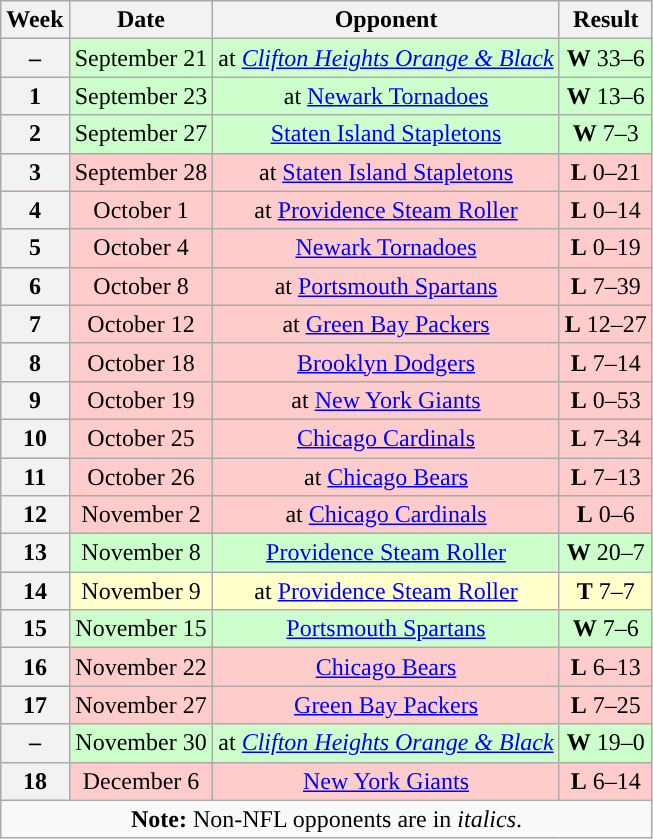<table class="wikitable" style="text-align:center">
<tr>
<th>Week</th>
<th>Date</th>
<th>Opponent</th>
<th>Result</th>
</tr>
<tr style="background:#cfc">
<th>–</th>
<td>September 21</td>
<td>at <em><a href='#'>Clifton Heights Orange & Black</a></em></td>
<td><strong>W</strong> 33–6</td>
</tr>
<tr style="background:#cfc">
<th>1</th>
<td>September 23</td>
<td>at <a href='#'>Newark Tornadoes</a></td>
<td><strong>W</strong> 13–6</td>
</tr>
<tr style="background:#cfc">
<th>2</th>
<td>September 27</td>
<td><a href='#'>Staten Island Stapletons</a></td>
<td><strong>W</strong> 7–3</td>
</tr>
<tr style="background:#fcc">
<th>3</th>
<td>September 28</td>
<td>at <a href='#'>Staten Island Stapletons</a></td>
<td><strong>L</strong> 0–21</td>
</tr>
<tr style="background:#fcc">
<th>4</th>
<td>October 1</td>
<td>at <a href='#'>Providence Steam Roller</a></td>
<td><strong>L</strong> 0–14</td>
</tr>
<tr style="background:#fcc">
<th>5</th>
<td>October 4</td>
<td><a href='#'>Newark Tornadoes</a></td>
<td><strong>L</strong> 0–19</td>
</tr>
<tr style="background:#fcc">
<th>6</th>
<td>October 8</td>
<td>at <a href='#'>Portsmouth Spartans</a></td>
<td><strong>L</strong> 7–39</td>
</tr>
<tr style="background:#fcc">
<th>7</th>
<td>October 12</td>
<td>at <a href='#'>Green Bay Packers</a></td>
<td><strong>L</strong> 12–27</td>
</tr>
<tr style="background:#fcc">
<th>8</th>
<td>October 18</td>
<td><a href='#'>Brooklyn Dodgers</a></td>
<td><strong>L</strong> 7–14</td>
</tr>
<tr style="background:#fcc">
<th>9</th>
<td>October 19</td>
<td>at <a href='#'>New York Giants</a></td>
<td><strong>L</strong> 0–53</td>
</tr>
<tr style="background:#fcc">
<th>10</th>
<td>October 25</td>
<td><a href='#'>Chicago Cardinals</a></td>
<td><strong>L</strong> 7–34</td>
</tr>
<tr style="background:#fcc">
<th>11</th>
<td>October 26</td>
<td>at <a href='#'>Chicago Bears</a></td>
<td><strong>L</strong> 7–13</td>
</tr>
<tr style="background:#fcc">
<th>12</th>
<td>November 2</td>
<td>at <a href='#'>Chicago Cardinals</a></td>
<td><strong>L</strong> 0–6</td>
</tr>
<tr style="background:#cfc">
<th>13</th>
<td>November 8</td>
<td><a href='#'>Providence Steam Roller</a></td>
<td><strong>W</strong> 20–7</td>
</tr>
<tr style="background:#ffc">
<th>14</th>
<td>November 9</td>
<td>at <a href='#'>Providence Steam Roller</a></td>
<td><strong>T</strong> 7–7</td>
</tr>
<tr style="background:#cfc">
<th>15</th>
<td>November 15</td>
<td><a href='#'>Portsmouth Spartans</a></td>
<td><strong>W</strong> 7–6</td>
</tr>
<tr style="background:#fcc">
<th>16</th>
<td>November 22</td>
<td><a href='#'>Chicago Bears</a></td>
<td><strong>L</strong> 6–13</td>
</tr>
<tr style="background:#fcc">
<th>17</th>
<td>November 27</td>
<td><a href='#'>Green Bay Packers</a></td>
<td><strong>L</strong> 7–25</td>
</tr>
<tr style="background:#cfc">
<th>–</th>
<td>November 30</td>
<td>at <em><a href='#'>Clifton Heights Orange & Black</a></em></td>
<td><strong>W</strong> 19–0</td>
</tr>
<tr style="background:#fcc">
<th>18</th>
<td>December 6</td>
<td><a href='#'>New York Giants</a></td>
<td><strong>L</strong> 6–14</td>
</tr>
<tr>
<td colspan="8"><strong>Note:</strong> Non-NFL opponents are in <em>italics</em>.</td>
</tr>
</table>
